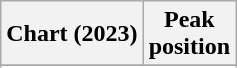<table class="wikitable sortable plainrowheaders" style="text-align:center">
<tr>
<th scope="col">Chart (2023)</th>
<th scope="col">Peak<br>position</th>
</tr>
<tr>
</tr>
<tr>
</tr>
<tr>
</tr>
<tr>
</tr>
</table>
